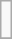<table class="wikitable">
<tr ---->
<td><br></td>
</tr>
<tr --->
</tr>
</table>
